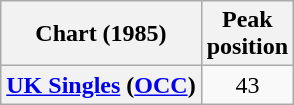<table class="wikitable plainrowheaders" style="text-align:center">
<tr>
<th scope="col">Chart (1985)</th>
<th scope="col">Peak<br>position</th>
</tr>
<tr>
<th scope="row"><a href='#'>UK Singles</a> (<a href='#'>OCC</a>)</th>
<td>43</td>
</tr>
</table>
